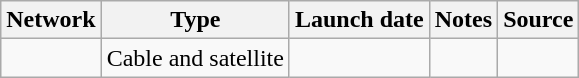<table class="wikitable sortable">
<tr>
<th>Network</th>
<th>Type</th>
<th>Launch date</th>
<th>Notes</th>
<th>Source</th>
</tr>
<tr>
<td><a href='#'></a></td>
<td>Cable and satellite</td>
<td></td>
<td></td>
<td></td>
</tr>
</table>
